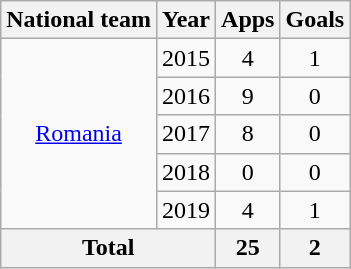<table class="wikitable" style="text-align:center">
<tr>
<th>National team</th>
<th>Year</th>
<th>Apps</th>
<th>Goals</th>
</tr>
<tr>
<td rowspan="5"><a href='#'>Romania</a></td>
<td>2015</td>
<td>4</td>
<td>1</td>
</tr>
<tr>
<td>2016</td>
<td>9</td>
<td>0</td>
</tr>
<tr>
<td>2017</td>
<td>8</td>
<td>0</td>
</tr>
<tr>
<td>2018</td>
<td>0</td>
<td>0</td>
</tr>
<tr>
<td>2019</td>
<td>4</td>
<td>1</td>
</tr>
<tr>
<th colspan="2">Total</th>
<th>25</th>
<th>2</th>
</tr>
</table>
